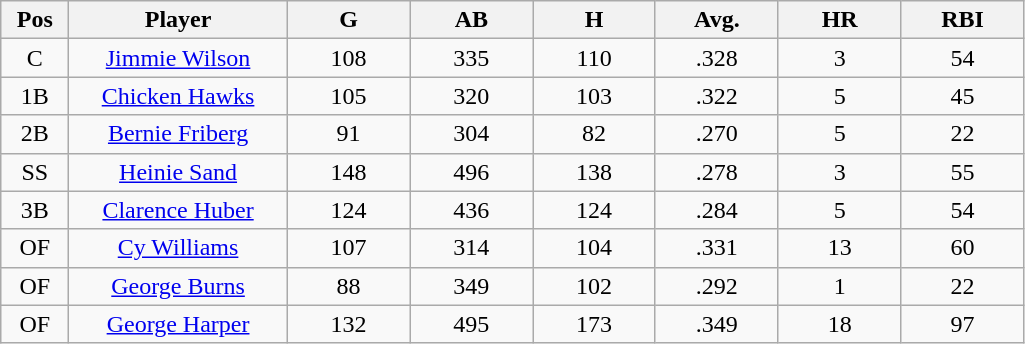<table class="wikitable sortable">
<tr>
<th bgcolor="#DDDDFF" width="5%">Pos</th>
<th bgcolor="#DDDDFF" width="16%">Player</th>
<th bgcolor="#DDDDFF" width="9%">G</th>
<th bgcolor="#DDDDFF" width="9%">AB</th>
<th bgcolor="#DDDDFF" width="9%">H</th>
<th bgcolor="#DDDDFF" width="9%">Avg.</th>
<th bgcolor="#DDDDFF" width="9%">HR</th>
<th bgcolor="#DDDDFF" width="9%">RBI</th>
</tr>
<tr align="center">
<td>C</td>
<td><a href='#'>Jimmie Wilson</a></td>
<td>108</td>
<td>335</td>
<td>110</td>
<td>.328</td>
<td>3</td>
<td>54</td>
</tr>
<tr align=center>
<td>1B</td>
<td><a href='#'>Chicken Hawks</a></td>
<td>105</td>
<td>320</td>
<td>103</td>
<td>.322</td>
<td>5</td>
<td>45</td>
</tr>
<tr align=center>
<td>2B</td>
<td><a href='#'>Bernie Friberg</a></td>
<td>91</td>
<td>304</td>
<td>82</td>
<td>.270</td>
<td>5</td>
<td>22</td>
</tr>
<tr align=center>
<td>SS</td>
<td><a href='#'>Heinie Sand</a></td>
<td>148</td>
<td>496</td>
<td>138</td>
<td>.278</td>
<td>3</td>
<td>55</td>
</tr>
<tr align=center>
<td>3B</td>
<td><a href='#'>Clarence Huber</a></td>
<td>124</td>
<td>436</td>
<td>124</td>
<td>.284</td>
<td>5</td>
<td>54</td>
</tr>
<tr align=center>
<td>OF</td>
<td><a href='#'>Cy Williams</a></td>
<td>107</td>
<td>314</td>
<td>104</td>
<td>.331</td>
<td>13</td>
<td>60</td>
</tr>
<tr align=center>
<td>OF</td>
<td><a href='#'>George Burns</a></td>
<td>88</td>
<td>349</td>
<td>102</td>
<td>.292</td>
<td>1</td>
<td>22</td>
</tr>
<tr align=center>
<td>OF</td>
<td><a href='#'>George Harper</a></td>
<td>132</td>
<td>495</td>
<td>173</td>
<td>.349</td>
<td>18</td>
<td>97</td>
</tr>
</table>
